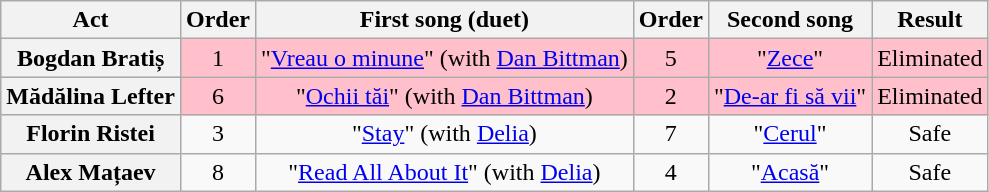<table class="wikitable plainrowheaders" style="text-align:center;">
<tr>
<th scope="col">Act</th>
<th scope="col">Order</th>
<th scope="col">First song (duet)</th>
<th scope="col">Order</th>
<th scope="col">Second song</th>
<th>Result</th>
</tr>
<tr style="background:pink;">
<th scope="row">Bogdan Bratiș</th>
<td>1</td>
<td>"<a href='#'>Vreau o minune</a>" (with <a href='#'>Dan Bittman</a>)</td>
<td>5</td>
<td>"<a href='#'>Zece</a>"</td>
<td>Eliminated</td>
</tr>
<tr style="background:pink;">
<th scope="row">Mădălina Lefter</th>
<td>6</td>
<td>"<a href='#'>Ochii tăi</a>" (with <a href='#'>Dan Bittman</a>)</td>
<td>2</td>
<td>"<a href='#'>De-ar fi să vii</a>"</td>
<td>Eliminated</td>
</tr>
<tr>
<th scope="row">Florin Ristei</th>
<td>3</td>
<td>"<a href='#'>Stay</a>" (with <a href='#'>Delia</a>)</td>
<td>7</td>
<td>"<a href='#'>Cerul</a>"</td>
<td>Safe</td>
</tr>
<tr>
<th scope="row">Alex Mațaev</th>
<td>8</td>
<td>"<a href='#'>Read All About It</a>" (with <a href='#'>Delia</a>)</td>
<td>4</td>
<td>"<a href='#'>Acasă</a>"</td>
<td>Safe</td>
</tr>
</table>
